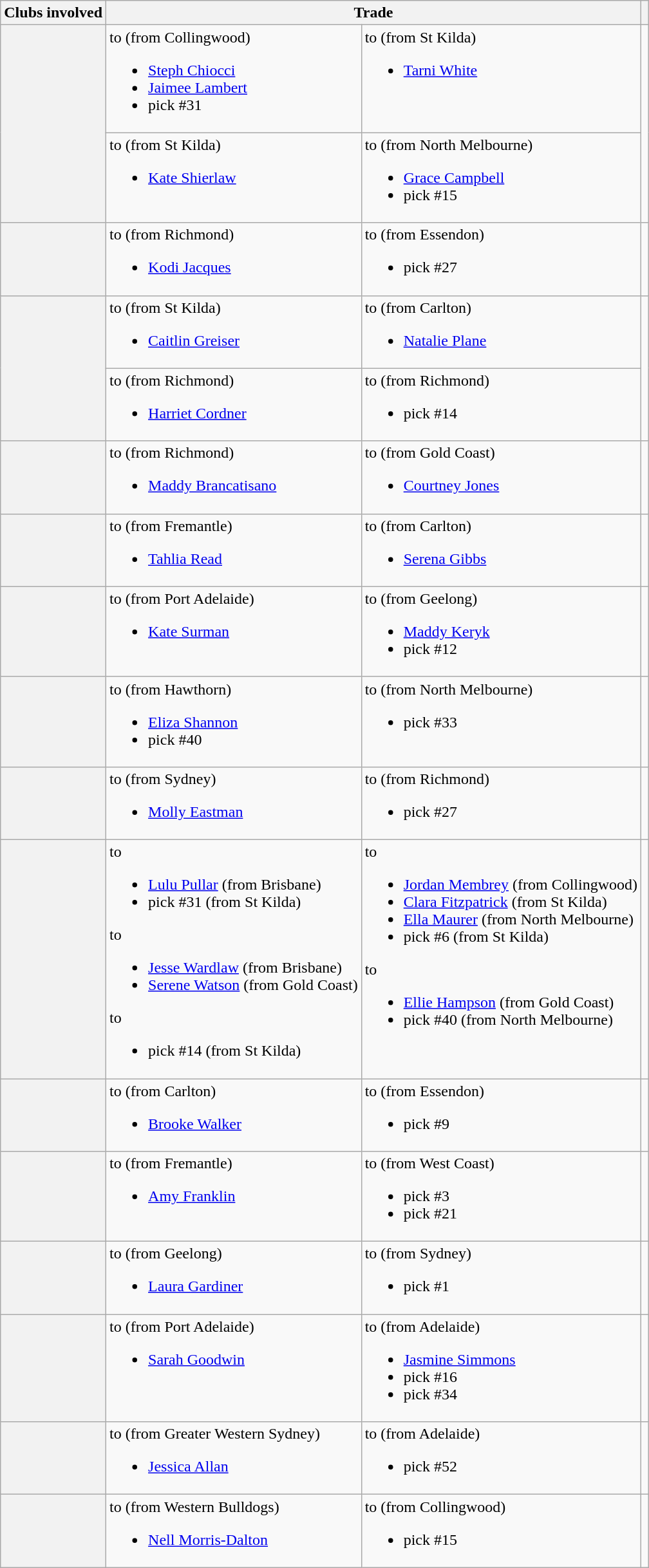<table class="wikitable plainrowheaders">
<tr>
<th>Clubs involved</th>
<th colspan="2">Trade</th>
<th></th>
</tr>
<tr>
<th scope="row" rowspan=2><br><br></th>
<td valign=top>to  (from Collingwood)<br><ul><li><a href='#'>Steph Chiocci</a></li><li><a href='#'>Jaimee Lambert</a></li><li>pick #31</li></ul></td>
<td valign=top>to  (from St Kilda)<br><ul><li><a href='#'>Tarni White</a></li></ul></td>
<td align=center rowspan=2></td>
</tr>
<tr>
<td valign=top>to  (from St Kilda)<br><ul><li><a href='#'>Kate Shierlaw</a></li></ul></td>
<td valign=top>to  (from North Melbourne)<br><ul><li><a href='#'>Grace Campbell</a></li><li>pick #15</li></ul></td>
</tr>
<tr>
<th scope="row"><br></th>
<td valign=top>to  (from Richmond)<br><ul><li><a href='#'>Kodi Jacques</a></li></ul></td>
<td valign=top>to  (from Essendon)<br><ul><li>pick #27</li></ul></td>
<td align=center></td>
</tr>
<tr>
<th scope="row" rowspan=2><br><br></th>
<td valign=top>to  (from St Kilda)<br><ul><li><a href='#'>Caitlin Greiser</a></li></ul></td>
<td valign=top>to  (from Carlton)<br><ul><li><a href='#'>Natalie Plane</a></li></ul></td>
<td align=center rowspan=2></td>
</tr>
<tr>
<td valign=top>to  (from Richmond)<br><ul><li><a href='#'>Harriet Cordner</a></li></ul></td>
<td valign=top>to  (from Richmond)<br><ul><li>pick #14</li></ul></td>
</tr>
<tr>
<th scope="row"><br></th>
<td valign=top>to  (from Richmond)<br><ul><li><a href='#'>Maddy Brancatisano</a></li></ul></td>
<td valign=top>to  (from Gold Coast)<br><ul><li><a href='#'>Courtney Jones</a></li></ul></td>
<td align=center></td>
</tr>
<tr>
<th scope="row"><br></th>
<td valign=top>to  (from Fremantle)<br><ul><li><a href='#'>Tahlia Read</a></li></ul></td>
<td valign=top>to  (from Carlton)<br><ul><li><a href='#'>Serena Gibbs</a></li></ul></td>
<td align=center></td>
</tr>
<tr>
<th scope="row"><br></th>
<td valign=top>to  (from Port Adelaide)<br><ul><li><a href='#'>Kate Surman</a></li></ul></td>
<td valign=top>to  (from Geelong)<br><ul><li><a href='#'>Maddy Keryk</a></li><li>pick #12</li></ul></td>
<td align=center></td>
</tr>
<tr>
<th scope="row"><br></th>
<td valign=top>to  (from Hawthorn)<br><ul><li><a href='#'>Eliza Shannon</a></li><li>pick #40</li></ul></td>
<td valign=top>to  (from North Melbourne)<br><ul><li>pick #33</li></ul></td>
<td align=center></td>
</tr>
<tr>
<th scope="row"><br></th>
<td valign=top>to  (from Sydney)<br><ul><li><a href='#'>Molly Eastman</a></li></ul></td>
<td valign=top>to  (from Richmond)<br><ul><li>pick #27</li></ul></td>
<td align=center></td>
</tr>
<tr>
<th scope="row"><br><br><br><br></th>
<td valign=top>to <br><ul><li><a href='#'>Lulu Pullar</a> (from Brisbane)</li><li>pick #31 (from St Kilda)</li></ul>to <ul><li><a href='#'>Jesse Wardlaw</a> (from Brisbane)</li><li><a href='#'>Serene Watson</a> (from Gold Coast)</li></ul>to <ul><li>pick #14 (from St Kilda)</li></ul></td>
<td valign=top>to <br><ul><li><a href='#'>Jordan Membrey</a> (from Collingwood)</li><li><a href='#'>Clara Fitzpatrick</a> (from St Kilda)</li><li><a href='#'>Ella Maurer</a> (from North Melbourne)</li><li>pick #6 (from St Kilda)</li></ul>to <ul><li><a href='#'>Ellie Hampson</a> (from Gold Coast)</li><li>pick #40 (from North Melbourne)</li></ul></td>
<td align=center></td>
</tr>
<tr>
<th scope="row"><br></th>
<td valign=top>to  (from Carlton)<br><ul><li><a href='#'>Brooke Walker</a></li></ul></td>
<td valign=top>to  (from Essendon)<br><ul><li>pick #9</li></ul></td>
<td align=center></td>
</tr>
<tr>
<th scope="row"><br></th>
<td valign=top>to  (from Fremantle)<br><ul><li><a href='#'>Amy Franklin</a></li></ul></td>
<td valign=top>to  (from West Coast)<br><ul><li>pick #3</li><li>pick #21</li></ul></td>
<td align=center></td>
</tr>
<tr>
<th scope="row"><br></th>
<td valign=top>to  (from Geelong)<br><ul><li><a href='#'>Laura Gardiner</a></li></ul></td>
<td valign=top>to  (from Sydney)<br><ul><li>pick #1</li></ul></td>
<td align=center></td>
</tr>
<tr>
<th scope="row"><br></th>
<td valign=top>to  (from Port Adelaide)<br><ul><li><a href='#'>Sarah Goodwin</a></li></ul></td>
<td valign=top>to  (from Adelaide)<br><ul><li><a href='#'>Jasmine Simmons</a></li><li>pick #16</li><li>pick #34</li></ul></td>
<td align=center></td>
</tr>
<tr>
<th scope="row"><br></th>
<td valign=top>to  (from Greater Western Sydney)<br><ul><li><a href='#'>Jessica Allan</a></li></ul></td>
<td valign=top>to  (from Adelaide)<br><ul><li>pick #52</li></ul></td>
<td align=center></td>
</tr>
<tr>
<th scope="row"><br></th>
<td valign=top>to  (from Western Bulldogs)<br><ul><li><a href='#'>Nell Morris-Dalton</a></li></ul></td>
<td valign=top>to  (from Collingwood)<br><ul><li>pick #15</li></ul></td>
<td align=center></td>
</tr>
</table>
